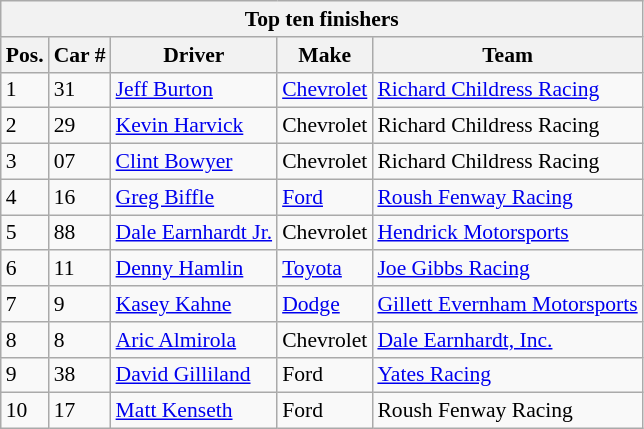<table class="wikitable" style="font-size: 90%;">
<tr>
<th colspan=9>Top ten finishers</th>
</tr>
<tr>
<th>Pos.</th>
<th>Car #</th>
<th>Driver</th>
<th>Make</th>
<th>Team</th>
</tr>
<tr>
<td>1</td>
<td>31</td>
<td><a href='#'>Jeff Burton</a></td>
<td><a href='#'>Chevrolet</a></td>
<td><a href='#'>Richard Childress Racing</a></td>
</tr>
<tr>
<td>2</td>
<td>29</td>
<td><a href='#'>Kevin Harvick</a></td>
<td>Chevrolet</td>
<td>Richard Childress Racing</td>
</tr>
<tr>
<td>3</td>
<td>07</td>
<td><a href='#'>Clint Bowyer</a></td>
<td>Chevrolet</td>
<td>Richard Childress Racing</td>
</tr>
<tr>
<td>4</td>
<td>16</td>
<td><a href='#'>Greg Biffle</a></td>
<td><a href='#'>Ford</a></td>
<td><a href='#'>Roush Fenway Racing</a></td>
</tr>
<tr>
<td>5</td>
<td>88</td>
<td><a href='#'>Dale Earnhardt Jr.</a></td>
<td>Chevrolet</td>
<td><a href='#'>Hendrick Motorsports</a></td>
</tr>
<tr>
<td>6</td>
<td>11</td>
<td><a href='#'>Denny Hamlin</a></td>
<td><a href='#'>Toyota</a></td>
<td><a href='#'>Joe Gibbs Racing</a></td>
</tr>
<tr>
<td>7</td>
<td>9</td>
<td><a href='#'>Kasey Kahne</a></td>
<td><a href='#'>Dodge</a></td>
<td><a href='#'>Gillett Evernham Motorsports</a></td>
</tr>
<tr>
<td>8</td>
<td>8</td>
<td><a href='#'>Aric Almirola</a></td>
<td>Chevrolet</td>
<td><a href='#'>Dale Earnhardt, Inc.</a></td>
</tr>
<tr>
<td>9</td>
<td>38</td>
<td><a href='#'>David Gilliland</a></td>
<td>Ford</td>
<td><a href='#'>Yates Racing</a></td>
</tr>
<tr>
<td>10</td>
<td>17</td>
<td><a href='#'>Matt Kenseth</a></td>
<td>Ford</td>
<td>Roush Fenway Racing</td>
</tr>
</table>
